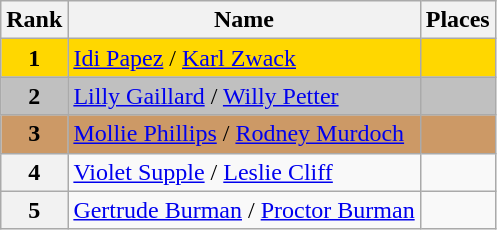<table class="wikitable">
<tr>
<th>Rank</th>
<th>Name</th>
<th>Places</th>
</tr>
<tr bgcolor="gold">
<td align="center"><strong>1</strong></td>
<td> <a href='#'>Idi Papez</a> / <a href='#'>Karl Zwack</a></td>
<td></td>
</tr>
<tr bgcolor="silver">
<td align="center"><strong>2</strong></td>
<td> <a href='#'>Lilly Gaillard</a> / <a href='#'>Willy Petter</a></td>
<td></td>
</tr>
<tr bgcolor="cc9966">
<td align="center"><strong>3</strong></td>
<td> <a href='#'>Mollie Phillips</a> / <a href='#'>Rodney Murdoch</a></td>
<td></td>
</tr>
<tr>
<th>4</th>
<td> <a href='#'>Violet Supple</a> / <a href='#'>Leslie Cliff</a></td>
<td></td>
</tr>
<tr>
<th>5</th>
<td> <a href='#'>Gertrude Burman</a> / <a href='#'>Proctor Burman</a></td>
<td></td>
</tr>
</table>
